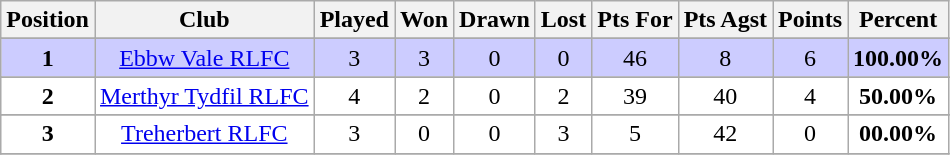<table class="wikitable" style="text-align:center;">
<tr>
<th><strong>Position</strong></th>
<th><strong>Club</strong></th>
<th><strong>Played</strong></th>
<th><strong>Won</strong></th>
<th><strong>Drawn</strong></th>
<th><strong>Lost</strong></th>
<th><strong>Pts For</strong></th>
<th><strong>Pts Agst</strong></th>
<th><strong>Points</strong></th>
<th><strong>Percent</strong></th>
</tr>
<tr --->
</tr>
<tr align=center style="background:#ccccff;">
<td><strong>1</strong></td>
<td><a href='#'>Ebbw Vale RLFC</a></td>
<td>3</td>
<td>3</td>
<td>0</td>
<td>0</td>
<td>46</td>
<td>8</td>
<td>6</td>
<td><strong>100.00%</strong></td>
</tr>
<tr --->
</tr>
<tr align=center style="background:white;color:black">
<td><strong>2</strong></td>
<td><a href='#'>Merthyr Tydfil RLFC</a></td>
<td>4</td>
<td>2</td>
<td>0</td>
<td>2</td>
<td>39</td>
<td>40</td>
<td>4</td>
<td><strong>50.00%</strong></td>
</tr>
<tr --->
</tr>
<tr align=center style="background:white;color:black">
<td><strong>3</strong></td>
<td><a href='#'>Treherbert RLFC</a></td>
<td>3</td>
<td>0</td>
<td>0</td>
<td>3</td>
<td>5</td>
<td>42</td>
<td>0</td>
<td><strong>00.00%</strong></td>
</tr>
<tr --->
</tr>
</table>
